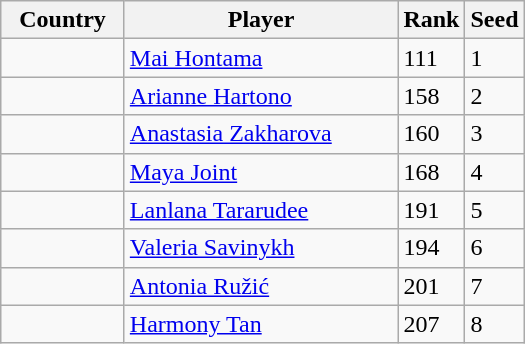<table class="wikitable">
<tr>
<th width="75">Country</th>
<th width="175">Player</th>
<th>Rank</th>
<th>Seed</th>
</tr>
<tr>
<td></td>
<td><a href='#'>Mai Hontama</a></td>
<td>111</td>
<td>1</td>
</tr>
<tr>
<td></td>
<td><a href='#'>Arianne Hartono</a></td>
<td>158</td>
<td>2</td>
</tr>
<tr>
<td></td>
<td><a href='#'>Anastasia Zakharova</a></td>
<td>160</td>
<td>3</td>
</tr>
<tr>
<td></td>
<td><a href='#'>Maya Joint</a></td>
<td>168</td>
<td>4</td>
</tr>
<tr>
<td></td>
<td><a href='#'>Lanlana Tararudee</a></td>
<td>191</td>
<td>5</td>
</tr>
<tr>
<td></td>
<td><a href='#'>Valeria Savinykh</a></td>
<td>194</td>
<td>6</td>
</tr>
<tr>
<td></td>
<td><a href='#'>Antonia Ružić</a></td>
<td>201</td>
<td>7</td>
</tr>
<tr>
<td></td>
<td><a href='#'>Harmony Tan</a></td>
<td>207</td>
<td>8</td>
</tr>
</table>
